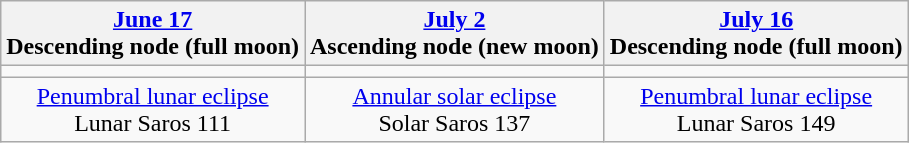<table class="wikitable">
<tr>
<th><a href='#'>June 17</a><br>Descending node (full moon)<br></th>
<th><a href='#'>July 2</a><br>Ascending node (new moon)<br></th>
<th><a href='#'>July 16</a><br>Descending node (full moon)<br></th>
</tr>
<tr>
<td></td>
<td></td>
<td></td>
</tr>
<tr align=center>
<td><a href='#'>Penumbral lunar eclipse</a><br>Lunar Saros 111</td>
<td><a href='#'>Annular solar eclipse</a><br>Solar Saros 137</td>
<td><a href='#'>Penumbral lunar eclipse</a><br>Lunar Saros 149</td>
</tr>
</table>
